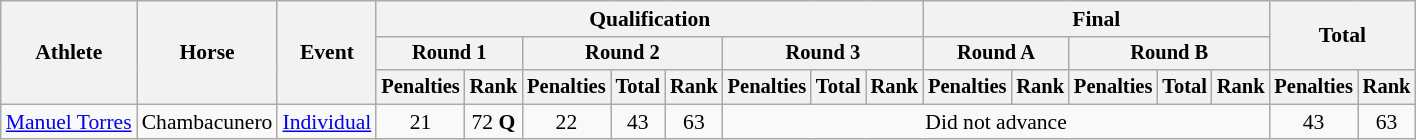<table class="wikitable" style="font-size:90%">
<tr>
<th rowspan="3">Athlete</th>
<th rowspan="3">Horse</th>
<th rowspan="3">Event</th>
<th colspan="8">Qualification</th>
<th colspan="5">Final</th>
<th rowspan=2 colspan="2">Total</th>
</tr>
<tr style="font-size:95%">
<th colspan="2">Round 1</th>
<th colspan="3">Round 2</th>
<th colspan="3">Round 3</th>
<th colspan="2">Round A</th>
<th colspan="3">Round B</th>
</tr>
<tr style="font-size:95%">
<th>Penalties</th>
<th>Rank</th>
<th>Penalties</th>
<th>Total</th>
<th>Rank</th>
<th>Penalties</th>
<th>Total</th>
<th>Rank</th>
<th>Penalties</th>
<th>Rank</th>
<th>Penalties</th>
<th>Total</th>
<th>Rank</th>
<th>Penalties</th>
<th>Rank</th>
</tr>
<tr align=center>
<td align=left><a href='#'>Manuel Torres</a></td>
<td align=left>Chambacunero</td>
<td align=left><a href='#'>Individual</a></td>
<td>21</td>
<td>72 <strong>Q</strong></td>
<td>22</td>
<td>43</td>
<td>63</td>
<td colspan=8>Did not advance</td>
<td>43</td>
<td>63</td>
</tr>
</table>
